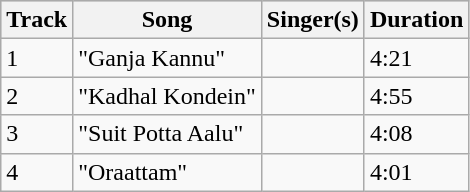<table class="wikitable">
<tr style="background:#ccc; text-align:center;">
<th>Track</th>
<th>Song</th>
<th>Singer(s)</th>
<th>Duration</th>
</tr>
<tr>
<td>1</td>
<td>"Ganja Kannu"</td>
<td></td>
<td>4:21</td>
</tr>
<tr>
<td>2</td>
<td>"Kadhal Kondein"</td>
<td></td>
<td>4:55</td>
</tr>
<tr>
<td>3</td>
<td>"Suit Potta Aalu"</td>
<td></td>
<td>4:08</td>
</tr>
<tr>
<td>4</td>
<td>"Oraattam"</td>
<td></td>
<td>4:01</td>
</tr>
</table>
